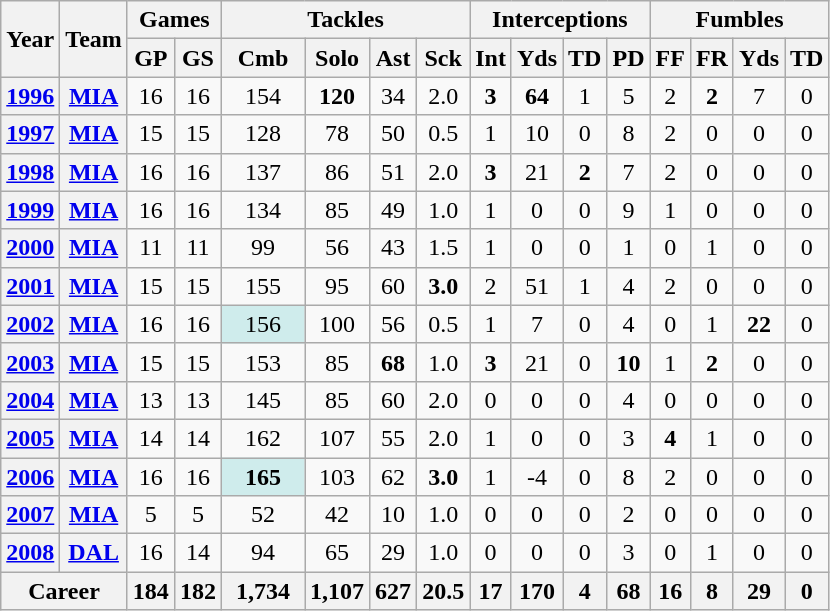<table class="wikitable" style="text-align: center;">
<tr>
<th rowspan="2">Year</th>
<th rowspan="2">Team</th>
<th colspan="2">Games</th>
<th colspan="4">Tackles</th>
<th colspan="4">Interceptions</th>
<th colspan="4">Fumbles</th>
</tr>
<tr>
<th>GP</th>
<th>GS</th>
<th>Cmb</th>
<th>Solo</th>
<th>Ast</th>
<th>Sck</th>
<th>Int</th>
<th>Yds</th>
<th>TD</th>
<th>PD</th>
<th>FF</th>
<th>FR</th>
<th>Yds</th>
<th>TD</th>
</tr>
<tr>
<th><a href='#'>1996</a></th>
<th><a href='#'>MIA</a></th>
<td>16</td>
<td>16</td>
<td>154</td>
<td><strong>120</strong></td>
<td>34</td>
<td>2.0</td>
<td><strong>3</strong></td>
<td><strong>64</strong></td>
<td>1</td>
<td>5</td>
<td>2</td>
<td><strong>2</strong></td>
<td>7</td>
<td>0</td>
</tr>
<tr>
<th><a href='#'>1997</a></th>
<th><a href='#'>MIA</a></th>
<td>15</td>
<td>15</td>
<td>128</td>
<td>78</td>
<td>50</td>
<td>0.5</td>
<td>1</td>
<td>10</td>
<td>0</td>
<td>8</td>
<td>2</td>
<td>0</td>
<td>0</td>
<td>0</td>
</tr>
<tr>
<th><a href='#'>1998</a></th>
<th><a href='#'>MIA</a></th>
<td>16</td>
<td>16</td>
<td>137</td>
<td>86</td>
<td>51</td>
<td>2.0</td>
<td><strong>3</strong></td>
<td>21</td>
<td><strong>2</strong></td>
<td>7</td>
<td>2</td>
<td>0</td>
<td>0</td>
<td>0</td>
</tr>
<tr>
<th><a href='#'>1999</a></th>
<th><a href='#'>MIA</a></th>
<td>16</td>
<td>16</td>
<td>134</td>
<td>85</td>
<td>49</td>
<td>1.0</td>
<td>1</td>
<td>0</td>
<td>0</td>
<td>9</td>
<td>1</td>
<td>0</td>
<td>0</td>
<td>0</td>
</tr>
<tr>
<th><a href='#'>2000</a></th>
<th><a href='#'>MIA</a></th>
<td>11</td>
<td>11</td>
<td>99</td>
<td>56</td>
<td>43</td>
<td>1.5</td>
<td>1</td>
<td>0</td>
<td>0</td>
<td>1</td>
<td>0</td>
<td>1</td>
<td>0</td>
<td>0</td>
</tr>
<tr>
<th><a href='#'>2001</a></th>
<th><a href='#'>MIA</a></th>
<td>15</td>
<td>15</td>
<td>155</td>
<td>95</td>
<td>60</td>
<td><strong>3.0</strong></td>
<td>2</td>
<td>51</td>
<td>1</td>
<td>4</td>
<td>2</td>
<td>0</td>
<td>0</td>
<td>0</td>
</tr>
<tr>
<th><a href='#'>2002</a></th>
<th><a href='#'>MIA</a></th>
<td>16</td>
<td>16</td>
<td style="background:#cfecec; width:3em;">156</td>
<td>100</td>
<td>56</td>
<td>0.5</td>
<td>1</td>
<td>7</td>
<td>0</td>
<td>4</td>
<td>0</td>
<td>1</td>
<td><strong>22</strong></td>
<td>0</td>
</tr>
<tr>
<th><a href='#'>2003</a></th>
<th><a href='#'>MIA</a></th>
<td>15</td>
<td>15</td>
<td>153</td>
<td>85</td>
<td><strong>68</strong></td>
<td>1.0</td>
<td><strong>3</strong></td>
<td>21</td>
<td>0</td>
<td><strong>10</strong></td>
<td>1</td>
<td><strong>2</strong></td>
<td>0</td>
<td>0</td>
</tr>
<tr>
<th><a href='#'>2004</a></th>
<th><a href='#'>MIA</a></th>
<td>13</td>
<td>13</td>
<td>145</td>
<td>85</td>
<td>60</td>
<td>2.0</td>
<td>0</td>
<td>0</td>
<td>0</td>
<td>4</td>
<td>0</td>
<td>0</td>
<td>0</td>
<td>0</td>
</tr>
<tr>
<th><a href='#'>2005</a></th>
<th><a href='#'>MIA</a></th>
<td>14</td>
<td>14</td>
<td>162</td>
<td>107</td>
<td>55</td>
<td>2.0</td>
<td>1</td>
<td>0</td>
<td>0</td>
<td>3</td>
<td><strong>4</strong></td>
<td>1</td>
<td>0</td>
<td>0</td>
</tr>
<tr>
<th><a href='#'>2006</a></th>
<th><a href='#'>MIA</a></th>
<td>16</td>
<td>16</td>
<td style="background:#cfecec; width:3em;"><strong>165</strong></td>
<td>103</td>
<td>62</td>
<td><strong>3.0</strong></td>
<td>1</td>
<td>-4</td>
<td>0</td>
<td>8</td>
<td>2</td>
<td>0</td>
<td>0</td>
<td>0</td>
</tr>
<tr>
<th><a href='#'>2007</a></th>
<th><a href='#'>MIA</a></th>
<td>5</td>
<td>5</td>
<td>52</td>
<td>42</td>
<td>10</td>
<td>1.0</td>
<td>0</td>
<td>0</td>
<td>0</td>
<td>2</td>
<td>0</td>
<td>0</td>
<td>0</td>
<td>0</td>
</tr>
<tr>
<th><a href='#'>2008</a></th>
<th><a href='#'>DAL</a></th>
<td>16</td>
<td>14</td>
<td>94</td>
<td>65</td>
<td>29</td>
<td>1.0</td>
<td>0</td>
<td>0</td>
<td>0</td>
<td>3</td>
<td>0</td>
<td>1</td>
<td>0</td>
<td>0</td>
</tr>
<tr>
<th colspan="2">Career</th>
<th>184</th>
<th>182</th>
<th>1,734</th>
<th>1,107</th>
<th>627</th>
<th>20.5</th>
<th>17</th>
<th>170</th>
<th>4</th>
<th>68</th>
<th>16</th>
<th>8</th>
<th>29</th>
<th>0</th>
</tr>
</table>
